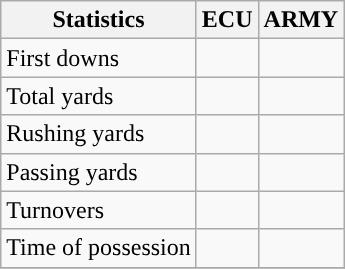<table class="wikitable">
<tr>
<th>Statistics</th>
<th>ECU</th>
<th>ARMY</th>
</tr>
<tr>
<td>First downs</td>
<td></td>
<td></td>
</tr>
<tr>
<td>Total yards</td>
<td></td>
<td></td>
</tr>
<tr>
<td>Rushing yards</td>
<td></td>
<td></td>
</tr>
<tr>
<td>Passing yards</td>
<td></td>
<td></td>
</tr>
<tr>
<td>Turnovers</td>
<td></td>
<td></td>
</tr>
<tr>
<td>Time of possession</td>
<td></td>
<td></td>
</tr>
<tr>
</tr>
</table>
